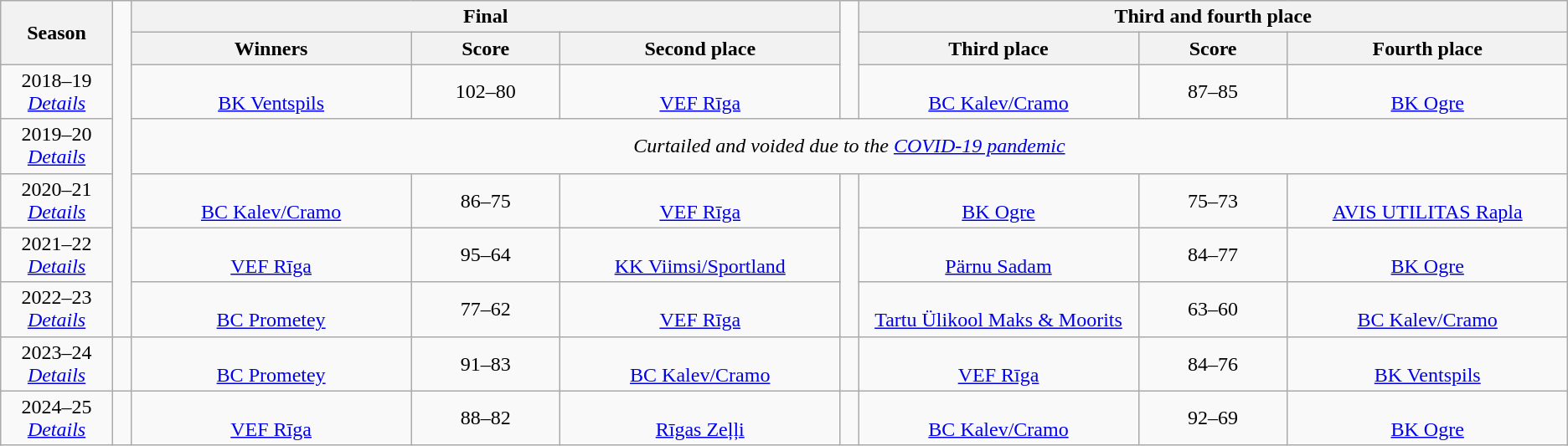<table class="wikitable" style="text-align: center;">
<tr>
<th rowspan="2" style="width:6%;">Season</th>
<td rowspan="7" style="width:1%;"></td>
<th colspan=3>Final</th>
<td rowspan="3" style="width:1%;"></td>
<th colspan="3">Third and fourth place</th>
</tr>
<tr>
<th width=15%>Winners</th>
<th width=8%>Score</th>
<th width=15%>Second place</th>
<th width=15%>Third place</th>
<th width=8%>Score</th>
<th width=15%>Fourth place</th>
</tr>
<tr>
<td>2018–19<br><em><a href='#'>Details</a></em></td>
<td><br><a href='#'>BK Ventspils</a></td>
<td>102–80</td>
<td><br><a href='#'>VEF Rīga</a></td>
<td><br><a href='#'>BC Kalev/Cramo</a></td>
<td>87–85</td>
<td><br><a href='#'>BK Ogre</a></td>
</tr>
<tr>
<td>2019–20<br><em><a href='#'>Details</a></em></td>
<td colspan=7 style="text-align:center;"><em>Curtailed and voided due to the <a href='#'>COVID-19 pandemic</a></em></td>
</tr>
<tr>
<td>2020–21<br><em><a href='#'>Details</a></em></td>
<td><br><a href='#'>BC Kalev/Cramo</a></td>
<td>86–75</td>
<td><br><a href='#'>VEF Rīga</a></td>
<td rowspan="3" style="width:1%;"></td>
<td><br><a href='#'>BK Ogre</a></td>
<td>75–73</td>
<td><br><a href='#'>AVIS UTILITAS Rapla</a></td>
</tr>
<tr>
<td>2021–22<br><em><a href='#'>Details</a></em></td>
<td><br><a href='#'>VEF Rīga</a></td>
<td>95–64</td>
<td><br><a href='#'>KK Viimsi/Sportland</a></td>
<td><br><a href='#'>Pärnu Sadam</a></td>
<td>84–77</td>
<td><br><a href='#'>BK Ogre</a></td>
</tr>
<tr>
<td>2022–23<br><em><a href='#'>Details</a></em></td>
<td><br><a href='#'>BC Prometey</a></td>
<td>77–62</td>
<td><br><a href='#'>VEF Rīga</a></td>
<td><br><a href='#'>Tartu Ülikool Maks & Moorits</a></td>
<td>63–60</td>
<td><br><a href='#'>BC Kalev/Cramo</a></td>
</tr>
<tr>
<td>2023–24<br><em><a href='#'>Details</a></em></td>
<td></td>
<td><br><a href='#'>BC Prometey</a></td>
<td>91–83</td>
<td><br><a href='#'>BC Kalev/Cramo</a></td>
<td></td>
<td><br><a href='#'>VEF Rīga</a></td>
<td>84–76</td>
<td><br><a href='#'>BK Ventspils</a></td>
</tr>
<tr>
<td>2024–25<br><em><a href='#'>Details</a></em></td>
<td></td>
<td><br><a href='#'>VEF Rīga</a></td>
<td>88–82</td>
<td><br><a href='#'>Rīgas Zeļļi</a></td>
<td></td>
<td><br><a href='#'>BC Kalev/Cramo</a></td>
<td>92–69</td>
<td><br><a href='#'>BK Ogre</a></td>
</tr>
</table>
